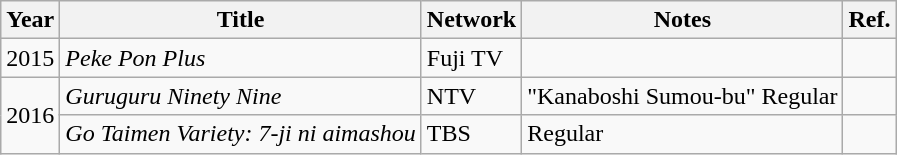<table class="wikitable">
<tr>
<th>Year</th>
<th>Title</th>
<th>Network</th>
<th>Notes</th>
<th>Ref.</th>
</tr>
<tr>
<td>2015</td>
<td><em>Peke Pon Plus</em></td>
<td>Fuji TV</td>
<td></td>
<td></td>
</tr>
<tr>
<td rowspan="2">2016</td>
<td><em>Guruguru Ninety Nine</em></td>
<td>NTV</td>
<td>"Kanaboshi Sumou-bu" Regular</td>
<td></td>
</tr>
<tr>
<td><em>Go Taimen Variety: 7-ji ni aimashou</em></td>
<td>TBS</td>
<td>Regular</td>
<td></td>
</tr>
</table>
